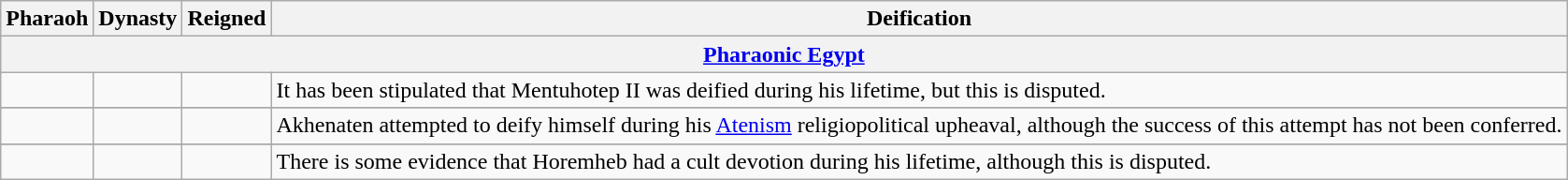<table class="wikitable plainrowheaders">
<tr>
<th scope="col">Pharaoh</th>
<th scope="col">Dynasty</th>
<th scope="col">Reigned</th>
<th scope="col">Deification</th>
</tr>
<tr>
<th colspan="8"><a href='#'>Pharaonic Egypt</a></th>
</tr>
<tr>
<td></td>
<td></td>
<td></td>
<td>It has been stipulated that Mentuhotep II was deified during his lifetime, but this is disputed.</td>
</tr>
<tr>
</tr>
<tr>
<td></td>
<td></td>
<td></td>
<td>Akhenaten attempted to deify himself during his <a href='#'>Atenism</a> religiopolitical upheaval, although the success of this attempt has not been conferred.</td>
</tr>
<tr>
</tr>
<tr>
<td></td>
<td></td>
<td></td>
<td>There is some evidence that Horemheb had a cult devotion during his lifetime, although this is disputed.</td>
</tr>
</table>
